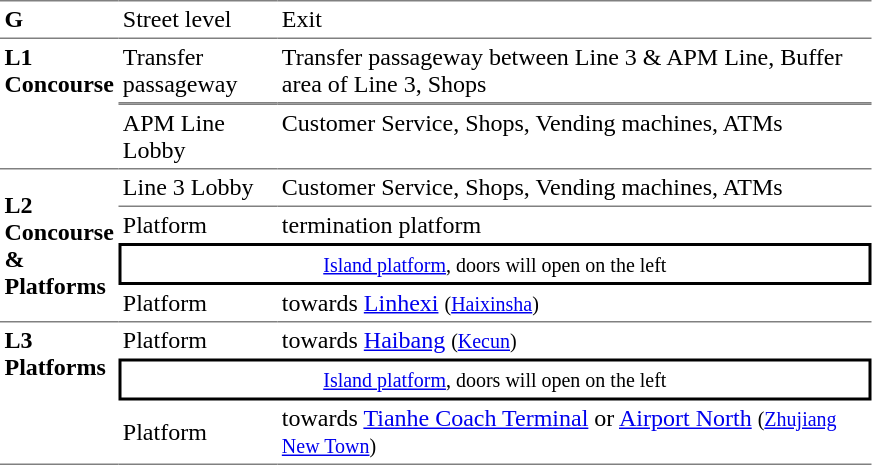<table table border=0 cellspacing=0 cellpadding=3>
<tr>
<td style="border-top:solid 1px gray;" width=50 valign=top><strong>G</strong></td>
<td style="border-top:solid 1px gray;" width=100 valign=top>Street level</td>
<td style="border-top:solid 1px gray;" width=390 valign=top>Exit</td>
</tr>
<tr>
<td style="border-bottom:solid 1px gray; border-top:solid 1px gray;" valign=top width=50 rowspan=2><strong>L1<br>Concourse</strong></td>
<td style="border-bottom:solid 1px gray; border-top:solid 1px gray;" valign=top width=100>Transfer passageway</td>
<td style="border-bottom:solid 1px gray; border-top:solid 1px gray;" valign=top width=390>Transfer passageway between Line 3 & APM Line, Buffer area of Line 3, Shops</td>
</tr>
<tr>
<td style="border-bottom:solid 1px gray; border-top:solid 1px gray;" valign=top width=100>APM Line Lobby</td>
<td style="border-bottom:solid 1px gray; border-top:solid 1px gray;" valign=top width=390>Customer Service, Shops, Vending machines, ATMs</td>
</tr>
<tr>
<td style="border-bottom:solid 1px gray;" rowspan="4"><strong>L2<br>Concourse & Platforms</strong></td>
<td style="border-bottom:solid 0.5px gray;">Line 3 Lobby</td>
<td style="border-bottom:solid 0.5px gray;">Customer Service, Shops, Vending machines, ATMs</td>
</tr>
<tr>
<td>Platform </td>
<td> termination platform</td>
</tr>
<tr>
<td style="border-right:solid 2px black;border-left:solid 2px black;border-top:solid 2px black;border-bottom:solid 2px black;text-align:center;" colspan=2><small><a href='#'>Island platform</a>, doors will open on the left</small></td>
</tr>
<tr>
<td style="border-bottom:solid 1px gray;">Platform </td>
<td style="border-bottom:solid 1px gray;"> towards <a href='#'>Linhexi</a> <small>(<a href='#'>Haixinsha</a>)</small> </td>
</tr>
<tr>
<td style="border-bottom:solid 1px gray;" width=50 valign=top rowspan="3"><strong>L3<br>Platforms</strong></td>
<td>Platform </td>
<td>  towards <a href='#'>Haibang</a> <small>(<a href='#'>Kecun</a>)</small></td>
</tr>
<tr>
<td style="border-right:solid 2px black;border-left:solid 2px black;border-top:solid 2px black;border-bottom:solid 2px black;text-align:center;" colspan=2><small><a href='#'>Island platform</a>, doors will open on the left</small></td>
</tr>
<tr>
<td style="border-bottom:solid 1px gray;">Platform </td>
<td style="border-bottom:solid 1px gray;"> towards <a href='#'>Tianhe Coach Terminal</a> or <a href='#'>Airport North</a> <small>(<a href='#'>Zhujiang New Town</a>)</small> </td>
</tr>
</table>
